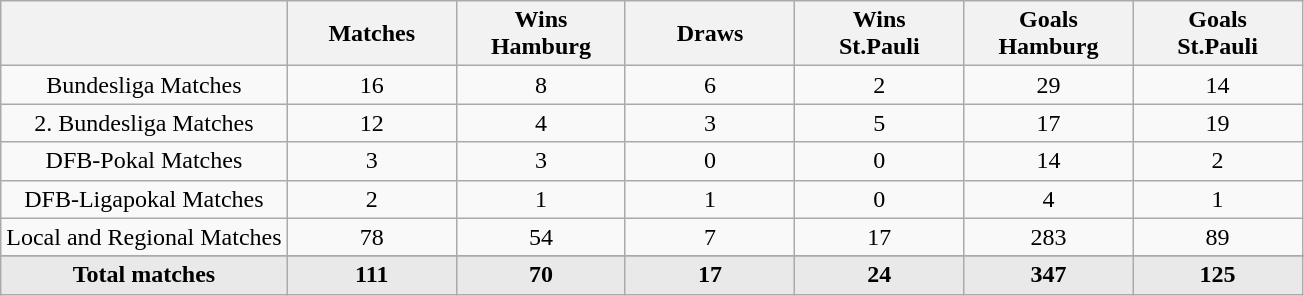<table class="wikitable" style="text-align: center">
<tr>
<th></th>
<th width="13%">Matches</th>
<th width="13%">Wins<br>Hamburg</th>
<th width="13%">Draws</th>
<th width="13%">Wins<br>St.Pauli</th>
<th width="13%">Goals<br>Hamburg</th>
<th width="13%">Goals<br>St.Pauli</th>
</tr>
<tr>
<td>Bundesliga Matches</td>
<td>16</td>
<td>8</td>
<td>6</td>
<td>2</td>
<td>29</td>
<td>14</td>
</tr>
<tr>
<td>2. Bundesliga Matches</td>
<td>12</td>
<td>4</td>
<td>3</td>
<td>5</td>
<td>17</td>
<td>19</td>
</tr>
<tr>
<td>DFB-Pokal Matches</td>
<td>3</td>
<td>3</td>
<td>0</td>
<td>0</td>
<td>14</td>
<td>2</td>
</tr>
<tr>
<td>DFB-Ligapokal Matches</td>
<td>2</td>
<td>1</td>
<td>1</td>
<td>0</td>
<td>4</td>
<td>1</td>
</tr>
<tr>
<td>Local and Regional Matches</td>
<td>78</td>
<td>54</td>
<td>7</td>
<td>17</td>
<td>283</td>
<td>89</td>
</tr>
<tr>
</tr>
<tr bgcolor=E9E9E9>
<td><strong>Total matches</strong></td>
<td><strong>111</strong></td>
<td><strong>70</strong></td>
<td><strong>17</strong></td>
<td><strong>24</strong></td>
<td><strong>347</strong></td>
<td><strong>125</strong></td>
</tr>
</table>
